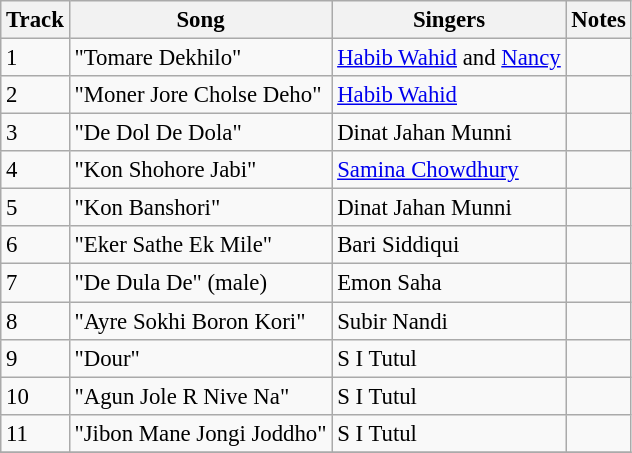<table class="wikitable" style="font-size:95%;">
<tr>
<th>Track</th>
<th>Song</th>
<th>Singers</th>
<th>Notes</th>
</tr>
<tr>
<td>1</td>
<td>"Tomare Dekhilo"</td>
<td><a href='#'>Habib Wahid</a> and <a href='#'>Nancy</a></td>
<td></td>
</tr>
<tr>
<td>2</td>
<td>"Moner Jore Cholse Deho"</td>
<td><a href='#'>Habib Wahid</a></td>
<td></td>
</tr>
<tr>
<td>3</td>
<td>"De Dol De Dola"</td>
<td>Dinat Jahan Munni</td>
<td></td>
</tr>
<tr>
<td>4</td>
<td>"Kon Shohore Jabi"</td>
<td><a href='#'>Samina Chowdhury</a></td>
<td></td>
</tr>
<tr>
<td>5</td>
<td>"Kon Banshori"</td>
<td>Dinat Jahan Munni</td>
<td></td>
</tr>
<tr>
<td>6</td>
<td>"Eker Sathe Ek Mile"</td>
<td>Bari Siddiqui</td>
<td></td>
</tr>
<tr>
<td>7</td>
<td>"De Dula De" (male)</td>
<td>Emon Saha</td>
<td></td>
</tr>
<tr>
<td>8</td>
<td>"Ayre Sokhi Boron Kori"</td>
<td>Subir Nandi</td>
<td></td>
</tr>
<tr>
<td>9</td>
<td>"Dour"</td>
<td>S I Tutul</td>
<td></td>
</tr>
<tr>
<td>10</td>
<td>"Agun Jole R Nive Na"</td>
<td>S I Tutul</td>
<td></td>
</tr>
<tr>
<td>11</td>
<td>"Jibon Mane Jongi Joddho"</td>
<td>S I Tutul</td>
<td></td>
</tr>
<tr>
</tr>
</table>
